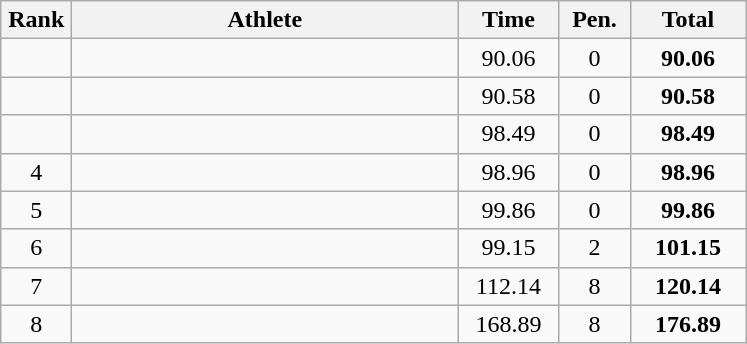<table class=wikitable style="text-align:center">
<tr>
<th width=40>Rank</th>
<th width=250>Athlete</th>
<th width=60>Time</th>
<th width=40>Pen.</th>
<th width=70>Total</th>
</tr>
<tr>
<td></td>
<td align=left></td>
<td>90.06</td>
<td>0</td>
<td><strong>90.06</strong></td>
</tr>
<tr>
<td></td>
<td align=left></td>
<td>90.58</td>
<td>0</td>
<td><strong>90.58</strong></td>
</tr>
<tr>
<td></td>
<td align=left></td>
<td>98.49</td>
<td>0</td>
<td><strong>98.49</strong></td>
</tr>
<tr>
<td>4</td>
<td align=left></td>
<td>98.96</td>
<td>0</td>
<td><strong>98.96</strong></td>
</tr>
<tr>
<td>5</td>
<td align=left></td>
<td>99.86</td>
<td>0</td>
<td><strong>99.86</strong></td>
</tr>
<tr>
<td>6</td>
<td align=left></td>
<td>99.15</td>
<td>2</td>
<td><strong>101.15</strong></td>
</tr>
<tr>
<td>7</td>
<td align=left></td>
<td>112.14</td>
<td>8</td>
<td><strong>120.14</strong></td>
</tr>
<tr>
<td>8</td>
<td align=left></td>
<td>168.89</td>
<td>8</td>
<td><strong>176.89</strong></td>
</tr>
</table>
